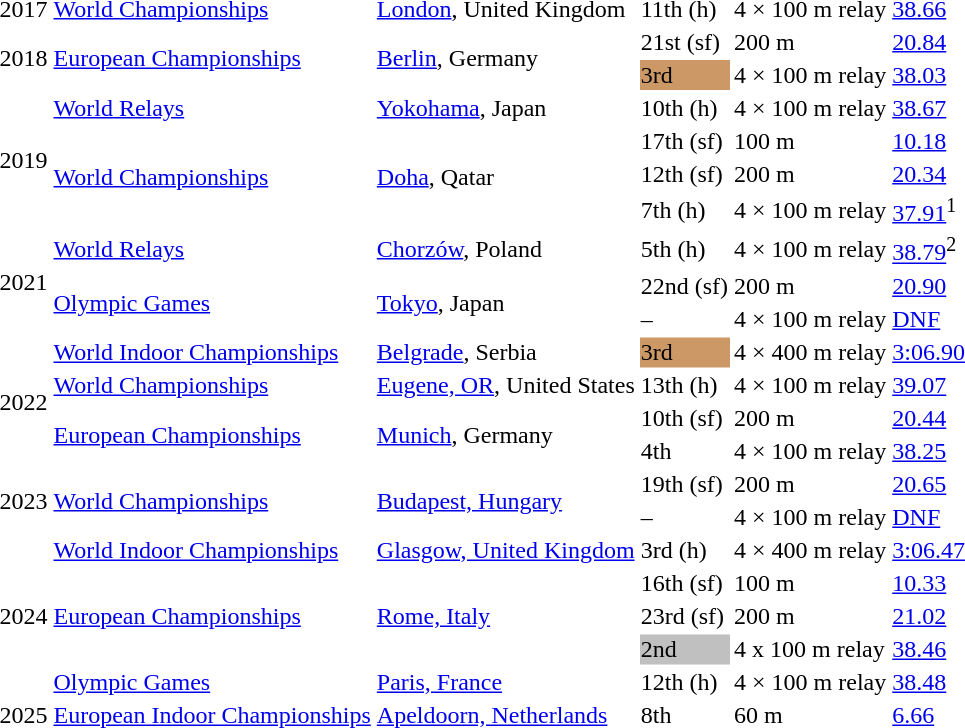<table>
<tr>
<td>2017</td>
<td><a href='#'>World Championships</a></td>
<td><a href='#'>London</a>, United Kingdom</td>
<td>11th (h)</td>
<td>4 × 100 m relay</td>
<td><a href='#'>38.66</a></td>
</tr>
<tr>
<td rowspan=2>2018</td>
<td rowspan=2><a href='#'>European Championships</a></td>
<td rowspan=2><a href='#'>Berlin</a>, Germany</td>
<td>21st (sf)</td>
<td>200 m</td>
<td><a href='#'>20.84</a></td>
</tr>
<tr>
<td bgcolor=cc9966>3rd</td>
<td>4 × 100 m relay</td>
<td><a href='#'>38.03</a></td>
</tr>
<tr>
<td rowspan=4>2019</td>
<td><a href='#'>World Relays</a></td>
<td><a href='#'>Yokohama</a>, Japan</td>
<td>10th (h)</td>
<td>4 × 100 m relay</td>
<td><a href='#'>38.67</a></td>
</tr>
<tr>
<td rowspan=3><a href='#'>World Championships</a></td>
<td rowspan=3><a href='#'>Doha</a>, Qatar</td>
<td>17th (sf)</td>
<td>100 m</td>
<td><a href='#'>10.18</a></td>
</tr>
<tr>
<td>12th (sf)</td>
<td>200 m</td>
<td><a href='#'>20.34</a></td>
</tr>
<tr>
<td>7th (h)</td>
<td>4 × 100 m relay</td>
<td><a href='#'>37.91</a><sup>1</sup></td>
</tr>
<tr>
<td rowspan=3>2021</td>
<td><a href='#'>World Relays</a></td>
<td><a href='#'>Chorzów</a>, Poland</td>
<td>5th (h)</td>
<td>4 × 100 m relay</td>
<td><a href='#'>38.79</a><sup>2</sup></td>
</tr>
<tr>
<td rowspan=2><a href='#'>Olympic Games</a></td>
<td rowspan=2><a href='#'>Tokyo</a>, Japan</td>
<td>22nd (sf)</td>
<td>200 m</td>
<td><a href='#'>20.90</a></td>
</tr>
<tr>
<td>–</td>
<td>4 × 100 m relay</td>
<td><a href='#'>DNF</a></td>
</tr>
<tr>
<td rowspan=4>2022</td>
<td><a href='#'>World Indoor Championships</a></td>
<td><a href='#'>Belgrade</a>, Serbia</td>
<td bgcolor=cc9966>3rd</td>
<td>4 × 400 m relay</td>
<td><a href='#'>3:06.90</a></td>
</tr>
<tr>
<td><a href='#'>World Championships</a></td>
<td><a href='#'>Eugene, OR</a>, United States</td>
<td>13th (h)</td>
<td>4 × 100 m relay</td>
<td><a href='#'>39.07</a></td>
</tr>
<tr>
<td rowspan=2><a href='#'>European Championships</a></td>
<td rowspan=2><a href='#'>Munich</a>, Germany</td>
<td>10th (sf)</td>
<td>200 m</td>
<td><a href='#'>20.44</a></td>
</tr>
<tr>
<td>4th</td>
<td>4 × 100 m relay</td>
<td><a href='#'>38.25</a></td>
</tr>
<tr>
<td rowspan=2>2023</td>
<td rowspan=2><a href='#'>World Championships</a></td>
<td rowspan=2><a href='#'>Budapest, Hungary</a></td>
<td>19th (sf)</td>
<td>200 m</td>
<td><a href='#'>20.65</a></td>
</tr>
<tr>
<td>–</td>
<td>4 × 100 m relay</td>
<td><a href='#'>DNF</a></td>
</tr>
<tr>
<td rowspan=5>2024</td>
<td><a href='#'>World Indoor Championships</a></td>
<td><a href='#'>Glasgow, United Kingdom</a></td>
<td>3rd (h)</td>
<td>4 × 400 m relay</td>
<td><a href='#'>3:06.47</a></td>
</tr>
<tr>
<td rowspan=3><a href='#'>European Championships</a></td>
<td rowspan=3><a href='#'>Rome, Italy</a></td>
<td>16th (sf)</td>
<td>100 m</td>
<td><a href='#'>10.33</a></td>
</tr>
<tr>
<td>23rd (sf)</td>
<td>200 m</td>
<td><a href='#'>21.02</a></td>
</tr>
<tr>
<td bgcolor=silver>2nd</td>
<td>4 x 100 m relay</td>
<td><a href='#'>38.46</a></td>
</tr>
<tr>
<td><a href='#'>Olympic Games</a></td>
<td><a href='#'>Paris, France</a></td>
<td>12th (h)</td>
<td>4 × 100 m relay</td>
<td><a href='#'>38.48</a></td>
</tr>
<tr>
<td>2025</td>
<td><a href='#'>European  Indoor Championships</a></td>
<td><a href='#'>Apeldoorn, Netherlands</a></td>
<td>8th</td>
<td>60 m</td>
<td><a href='#'>6.66</a></td>
</tr>
</table>
